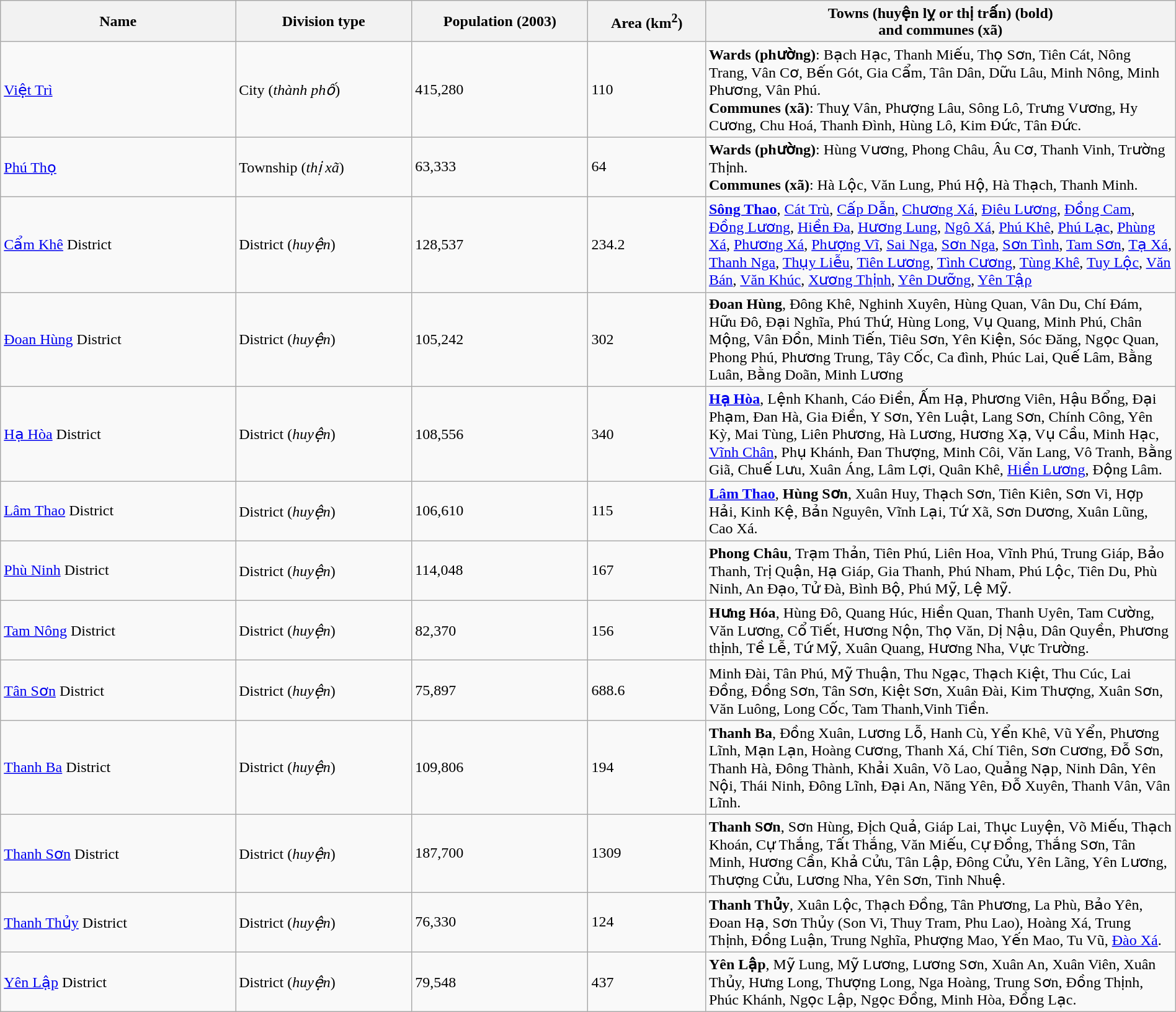<table class="wikitable" width= "100%">
<tr>
<th width=20%>Name</th>
<th width=15%>Division type</th>
<th width=15%>Population (2003)</th>
<th width=10%>Area (km<sup>2</sup>)</th>
<th width=40%>Towns (huyện lỵ or thị trấn) (bold)<br>and communes (xã)</th>
</tr>
<tr>
<td><a href='#'>Việt Trì</a></td>
<td>City (<em>thành phố</em>)</td>
<td> 415,280</td>
<td>110</td>
<td><strong>Wards (phường)</strong>: Bạch Hạc, Thanh Miếu, Thọ Sơn, Tiên Cát, Nông Trang, Vân Cơ, Bến Gót, Gia Cẩm, Tân Dân, Dữu Lâu, Minh Nông, Minh Phương, Vân Phú.<br><strong>Communes (xã)</strong>: Thuỵ Vân, Phượng Lâu, Sông Lô, Trưng Vương, Hy Cương, Chu Hoá, Thanh Đình, Hùng Lô, Kim Đức, Tân Đức.</td>
</tr>
<tr>
<td><a href='#'>Phú Thọ</a></td>
<td>Township (<em>thị xã</em>)</td>
<td>63,333</td>
<td>64</td>
<td><strong>Wards (phường)</strong>: Hùng Vương, Phong Châu, Âu Cơ, Thanh Vinh, Trường Thịnh.<br><strong>Communes (xã)</strong>: Hà Lộc, Văn Lung, Phú Hộ, Hà Thạch, Thanh Minh.</td>
</tr>
<tr>
<td><a href='#'>Cẩm Khê</a> District</td>
<td>District (<em>huyện</em>)</td>
<td>128,537</td>
<td>234.2</td>
<td><strong><a href='#'>Sông Thao</a></strong>, <a href='#'>Cát Trù</a>, <a href='#'>Cấp Dẫn</a>, <a href='#'>Chương Xá</a>, <a href='#'>Điêu Lương</a>, <a href='#'>Đồng Cam</a>, <a href='#'>Đồng Lương</a>, <a href='#'>Hiền Đa</a>, <a href='#'>Hương Lung</a>, <a href='#'>Ngô Xá</a>, <a href='#'>Phú Khê</a>, <a href='#'>Phú Lạc</a>, <a href='#'>Phùng Xá</a>, <a href='#'>Phương Xá</a>, <a href='#'>Phượng Vĩ</a>, <a href='#'>Sai Nga</a>, <a href='#'>Sơn Nga</a>, <a href='#'>Sơn Tình</a>, <a href='#'>Tam Sơn</a>, <a href='#'>Tạ Xá</a>, <a href='#'>Thanh Nga</a>, <a href='#'>Thụy Liễu</a>, <a href='#'>Tiên Lương</a>, <a href='#'>Tình Cương</a>, <a href='#'>Tùng Khê</a>, <a href='#'>Tuy Lộc</a>, <a href='#'>Văn Bán</a>, <a href='#'>Văn Khúc</a>, <a href='#'>Xương Thịnh</a>, <a href='#'>Yên Dưỡng</a>, <a href='#'>Yên Tậρ</a></td>
</tr>
<tr>
<td><a href='#'>Đoan Hùng</a> District</td>
<td>District (<em>huyện</em>)</td>
<td>105,242</td>
<td>302</td>
<td><strong>Đoan Hùng</strong>, Đông Khê, Nghinh Xuyên, Hùng Quan, Vân Du, Chí Đám, Hữu Đô, Đại Nghĩa, Phú Thứ, Hùng Long, Vụ Quang, Minh Phú, Chân Mộng, Vân Đồn, Minh Tiến, Tiêu Sơn, Yên Kiện, Sóc Đăng, Ngọc Quan, Phong Phú, Phương Trung, Tây Cốc, Ca đình, Phúc Lai, Quế Lâm, Bằng Luân, Bằng Doãn, Minh Lương</td>
</tr>
<tr>
<td><a href='#'>Hạ Hòa</a> District</td>
<td>District (<em>huyện</em>)</td>
<td>108,556</td>
<td>340</td>
<td><strong><a href='#'>Hạ Hòa</a></strong>, Lệnh Khanh, Cáo Điền, Ấm Hạ, Phương Viên, Hậu Bổng, Đại Phạm, Đan Hà, Gia Điền, Y Sơn, Yên Luật, Lang Sơn, Chính Công, Yên Kỳ, Mai Tùng, Liên Phương, Hà Lương, Hương Xạ, Vụ Cầu, Minh Hạc, <a href='#'>Vĩnh Chân</a>, Phụ Khánh, Đan Thượng, Minh Côi, Văn Lang, Vô Tranh, Bằng Giã, Chuế Lưu, Xuân Áng, Lâm Lợi, Quân Khê, <a href='#'>Hiền Lương</a>, Động Lâm.</td>
</tr>
<tr>
<td><a href='#'>Lâm Thao</a> District</td>
<td>District (<em>huyện</em>)</td>
<td>106,610</td>
<td>115</td>
<td><strong><a href='#'>Lâm Thao</a></strong>, <strong>Hùng Sơn</strong>, Xuân Huy, Thạch Sơn, Tiên Kiên, Sơn Vi, Hợp Hải, Kinh Kệ, Bản Nguyên, Vĩnh Lại, Tứ Xã, Sơn Dương, Xuân Lũng, Cao Xá.</td>
</tr>
<tr>
<td><a href='#'>Phù Ninh</a> District</td>
<td>District (<em>huyện</em>)</td>
<td>114,048</td>
<td>167</td>
<td><strong>Phong Châu</strong>, Trạm Thản, Tiên Phú, Liên Hoa, Vĩnh Phú, Trung Giáp, Bảo Thanh, Trị Quận, Hạ Giáp, Gia Thanh, Phú Nham, Phú Lộc, Tiên Du, Phù Ninh, An Đạo, Tử Đà, Bình Bộ, Phú Mỹ, Lệ Mỹ.</td>
</tr>
<tr>
<td><a href='#'>Tam Nông</a> District</td>
<td>District (<em>huyện</em>)</td>
<td>82,370</td>
<td>156</td>
<td><strong>Hưng Hóa</strong>, Hùng Đô, Quang Húc, Hiền Quan, Thanh Uyên, Tam Cường, Văn Lương, Cổ Tiết, Hương Nộn, Thọ Văn, Dị Nậu, Dân Quyền, Phương thịnh, Tề Lễ, Tứ Mỹ, Xuân Quang, Hương Nha, Vực Trường.</td>
</tr>
<tr>
<td><a href='#'>Tân Sơn</a> District</td>
<td>District (<em>huyện</em>)</td>
<td>75,897</td>
<td>688.6</td>
<td>Minh Đài, Tân Phú, Mỹ Thuận, Thu Ngạc, Thạch Kiệt, Thu Cúc, Lai Đồng, Đồng Sơn, Tân Sơn, Kiệt Sơn, Xuân Đài, Kim Thượng, Xuân Sơn, Văn Luông, Long Cốc, Tam Thanh,Vinh Tiền.</td>
</tr>
<tr>
<td><a href='#'>Thanh Ba</a> District</td>
<td>District (<em>huyện</em>)</td>
<td>109,806</td>
<td>194</td>
<td><strong>Thanh Ba</strong>, Đồng Xuân, Lương Lỗ, Hanh Cù, Yển Khê, Vũ Yển, Phương Lĩnh, Mạn Lạn, Hoàng Cương, Thanh Xá, Chí Tiên, Sơn Cương, Đỗ Sơn, Thanh Hà, Đông Thành, Khải Xuân, Võ Lao, Quảng Nạp, Ninh Dân, Yên Nội, Thái Ninh, Đông Lĩnh, Đại An, Năng Yên, Đỗ Xuyên, Thanh Vân, Vân Lĩnh.</td>
</tr>
<tr>
<td><a href='#'>Thanh Sơn</a> District</td>
<td>District (<em>huyện</em>)</td>
<td>187,700</td>
<td>1309</td>
<td><strong>Thanh Sơn</strong>, Sơn Hùng, Địch Quả, Giáp Lai, Thục Luyện, Võ Miếu, Thạch Khoán, Cự Thắng, Tất Thắng, Văn Miếu, Cự Đồng, Thắng Sơn, Tân Minh, Hương Cần, Khả Cửu, Tân Lập, Đông Cửu, Yên Lãng, Yên Lương, Thượng Cửu, Lương Nha, Yên Sơn, Tinh Nhuệ.</td>
</tr>
<tr>
<td><a href='#'>Thanh Thủy</a> District</td>
<td>District (<em>huyện</em>)</td>
<td>76,330</td>
<td>124</td>
<td><strong>Thanh Thủy</strong>, Xuân Lộc, Thạch Đồng, Tân Phương, La Phù, Bảo Yên, Đoan Hạ, Sơn Thủy (Son Vi, Thuy Tram, Phu Lao), Hoàng Xá, Trung Thịnh, Đồng Luận, Trung Nghĩa, Phượng Mao, Yến Mao, Tu Vũ, <a href='#'>Đào Xá</a>.</td>
</tr>
<tr>
<td><a href='#'>Yên Lập</a> District</td>
<td>District (<em>huyện</em>)</td>
<td>79,548</td>
<td>437</td>
<td><strong>Yên Lập</strong>, Mỹ Lung, Mỹ Lương, Lương Sơn, Xuân An, Xuân Viên, Xuân Thủy, Hưng Long, Thượng Long, Nga Hoàng, Trung Sơn, Đồng Thịnh, Phúc Khánh, Ngọc Lập, Ngọc Đồng, Minh Hòa, Đồng Lạc.</td>
</tr>
</table>
